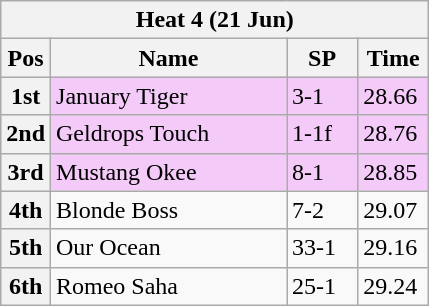<table class="wikitable">
<tr>
<th colspan="6">Heat 4 (21 Jun)</th>
</tr>
<tr>
<th width=20>Pos</th>
<th width=150>Name</th>
<th width=40>SP</th>
<th width=40>Time</th>
</tr>
<tr style="background: #f4caf9;">
<th>1st</th>
<td>January Tiger</td>
<td>3-1</td>
<td>28.66</td>
</tr>
<tr style="background: #f4caf9;">
<th>2nd</th>
<td>Geldrops Touch</td>
<td>1-1f</td>
<td>28.76</td>
</tr>
<tr style="background: #f4caf9;">
<th>3rd</th>
<td>Mustang Okee</td>
<td>8-1</td>
<td>28.85</td>
</tr>
<tr>
<th>4th</th>
<td>Blonde Boss</td>
<td>7-2</td>
<td>29.07</td>
</tr>
<tr>
<th>5th</th>
<td>Our Ocean</td>
<td>33-1</td>
<td>29.16</td>
</tr>
<tr>
<th>6th</th>
<td>Romeo Saha</td>
<td>25-1</td>
<td>29.24</td>
</tr>
</table>
